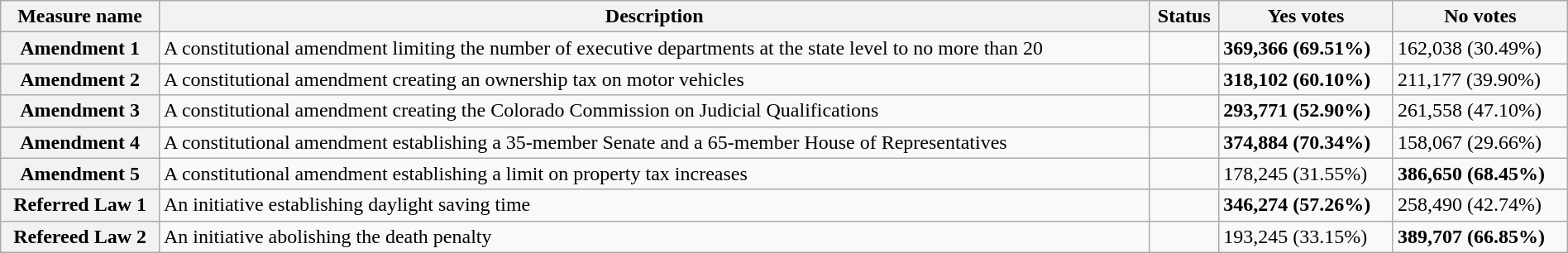<table class="wikitable sortable plainrowheaders" style="width:100%">
<tr>
<th scope="col">Measure name</th>
<th class="unsortable" scope="col">Description</th>
<th scope="col">Status</th>
<th scope="col">Yes votes</th>
<th scope="col">No votes</th>
</tr>
<tr>
<th scope="row">Amendment 1</th>
<td>A constitutional amendment limiting the number of executive departments at the state level to no more than 20</td>
<td></td>
<td><strong>369,366 (69.51%)</strong></td>
<td>162,038 (30.49%)</td>
</tr>
<tr>
<th scope="row">Amendment 2</th>
<td>A constitutional amendment creating an ownership tax on motor vehicles</td>
<td></td>
<td><strong>318,102 (60.10%)</strong></td>
<td>211,177 (39.90%)</td>
</tr>
<tr>
<th scope="row">Amendment 3</th>
<td>A constitutional amendment creating the Colorado Commission on Judicial Qualifications</td>
<td></td>
<td><strong>293,771 (52.90%)</strong></td>
<td>261,558 (47.10%)</td>
</tr>
<tr>
<th scope="row">Amendment 4</th>
<td>A constitutional amendment establishing a 35-member Senate and a 65-member House of Representatives</td>
<td></td>
<td><strong>374,884 (70.34%)</strong></td>
<td>158,067 (29.66%)</td>
</tr>
<tr>
<th scope="row">Amendment 5</th>
<td>A constitutional amendment establishing a limit on property tax increases</td>
<td></td>
<td>178,245 (31.55%)</td>
<td><strong>386,650 (68.45%)</strong></td>
</tr>
<tr>
<th scope="row">Referred Law 1</th>
<td>An initiative establishing daylight saving time</td>
<td></td>
<td><strong>346,274 (57.26%)</strong></td>
<td>258,490 (42.74%)</td>
</tr>
<tr>
<th scope="row">Refereed Law 2</th>
<td>An initiative abolishing the death penalty</td>
<td></td>
<td>193,245 (33.15%)</td>
<td><strong>389,707 (66.85%)</strong></td>
</tr>
</table>
